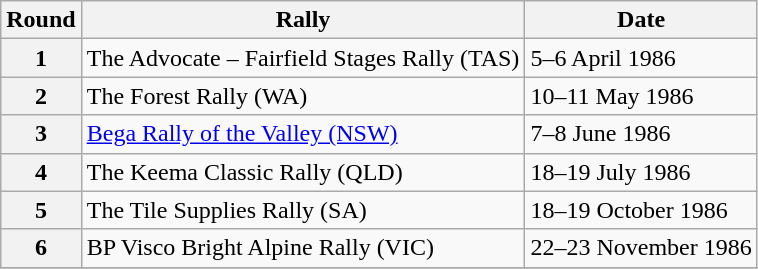<table class="wikitable" border="1">
<tr>
<th>Round</th>
<th>Rally</th>
<th>Date</th>
</tr>
<tr>
<th>1</th>
<td>The Advocate – Fairfield Stages Rally (TAS)</td>
<td>5–6 April 1986</td>
</tr>
<tr>
<th>2</th>
<td>The Forest Rally (WA)</td>
<td>10–11 May 1986</td>
</tr>
<tr>
<th>3</th>
<td><a href='#'>Bega Rally of the Valley (NSW)</a></td>
<td>7–8 June 1986</td>
</tr>
<tr>
<th>4</th>
<td>The Keema Classic Rally (QLD)</td>
<td>18–19 July 1986</td>
</tr>
<tr>
<th>5</th>
<td>The Tile Supplies Rally (SA)</td>
<td>18–19 October 1986</td>
</tr>
<tr>
<th>6</th>
<td>BP Visco Bright Alpine Rally (VIC)</td>
<td>22–23 November 1986</td>
</tr>
<tr>
</tr>
</table>
